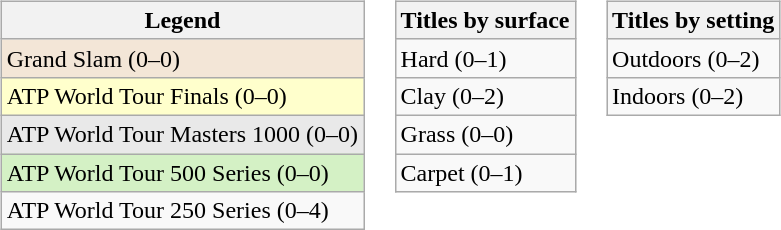<table>
<tr valign=top>
<td><br><table class="sortable wikitable">
<tr>
<th>Legend</th>
</tr>
<tr style="background:#f3e6d7;">
<td>Grand Slam (0–0)</td>
</tr>
<tr style="background:#ffc;">
<td>ATP World Tour Finals (0–0)</td>
</tr>
<tr style="background:#e9e9e9;">
<td>ATP World Tour Masters 1000 (0–0)</td>
</tr>
<tr style="background:#d4f1c5;">
<td>ATP World Tour 500 Series (0–0)</td>
</tr>
<tr>
<td>ATP World Tour 250 Series (0–4)</td>
</tr>
</table>
</td>
<td><br><table class="sortable wikitable">
<tr>
<th>Titles by surface</th>
</tr>
<tr>
<td>Hard (0–1)</td>
</tr>
<tr>
<td>Clay (0–2)</td>
</tr>
<tr>
<td>Grass (0–0)</td>
</tr>
<tr>
<td>Carpet (0–1)</td>
</tr>
</table>
</td>
<td><br><table class="sortable wikitable">
<tr>
<th>Titles by setting</th>
</tr>
<tr>
<td>Outdoors (0–2)</td>
</tr>
<tr>
<td>Indoors (0–2)</td>
</tr>
</table>
</td>
</tr>
</table>
